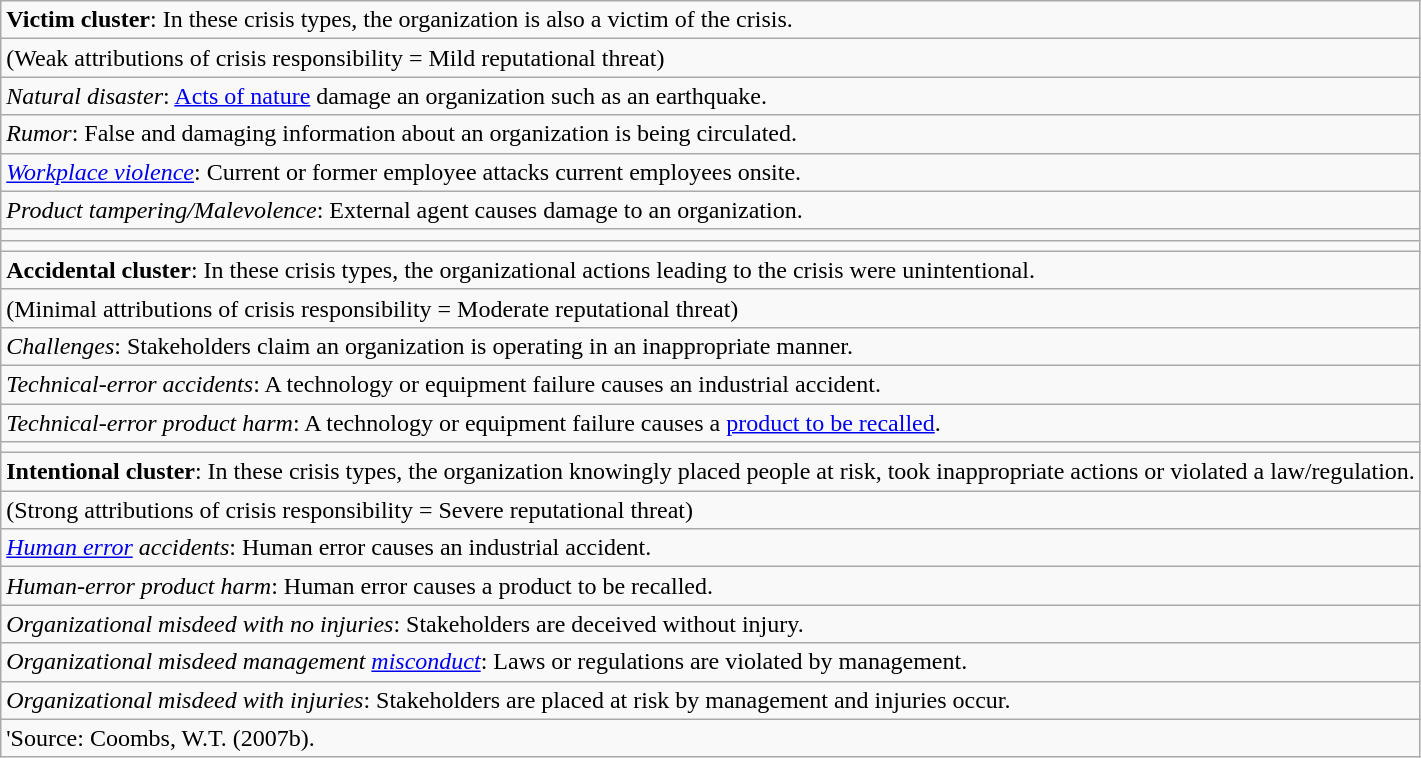<table class="wikitable">
<tr>
<td><strong>Victim cluster</strong>: In these crisis types, the organization is also a victim of the crisis.</td>
</tr>
<tr>
<td>(Weak attributions of crisis responsibility = Mild reputational threat)</td>
</tr>
<tr>
<td><em>Natural disaster</em>: <a href='#'>Acts of nature</a> damage an organization such as an earthquake.</td>
</tr>
<tr>
<td><em>Rumor</em>: False and damaging information about an organization is being circulated.</td>
</tr>
<tr>
<td><em><a href='#'>Workplace violence</a></em>: Current or former employee attacks current employees onsite.</td>
</tr>
<tr>
<td><em>Product tampering/Malevolence</em>: External agent causes damage to an organization.</td>
</tr>
<tr>
<td></td>
</tr>
<tr>
<td></td>
</tr>
<tr>
<td><strong>Accidental cluster</strong>: In these crisis types, the organizational actions leading to the crisis were unintentional.</td>
</tr>
<tr>
<td>(Minimal attributions of crisis responsibility = Moderate reputational threat)</td>
</tr>
<tr>
<td><em>Challenges</em>: Stakeholders claim an organization is operating in an inappropriate manner.</td>
</tr>
<tr>
<td><em>Technical-error accidents</em>: A technology or equipment failure causes an industrial accident.</td>
</tr>
<tr>
<td><em>Technical-error product harm</em>: A technology or equipment failure causes a <a href='#'>product to be recalled</a>.</td>
</tr>
<tr>
<td></td>
</tr>
<tr>
<td><strong>Intentional cluster</strong>: In these crisis types, the organization knowingly placed people at risk, took inappropriate actions or violated a law/regulation.</td>
</tr>
<tr>
<td>(Strong attributions of crisis responsibility = Severe reputational threat)</td>
</tr>
<tr>
<td><em><a href='#'>Human error</a> accidents</em>: Human error causes an industrial accident.</td>
</tr>
<tr>
<td><em>Human-error product harm</em>: Human error causes a product to be recalled.</td>
</tr>
<tr>
<td><em>Organizational misdeed with no injuries</em>: Stakeholders are deceived without injury.</td>
</tr>
<tr>
<td><em>Organizational misdeed management <a href='#'>misconduct</a></em>: Laws or regulations are violated by management.</td>
</tr>
<tr>
<td><em>Organizational misdeed with injuries</em>: Stakeholders are placed at risk by management and injuries occur.</td>
</tr>
<tr>
<td>'Source: Coombs, W.T. (2007b).</td>
</tr>
</table>
